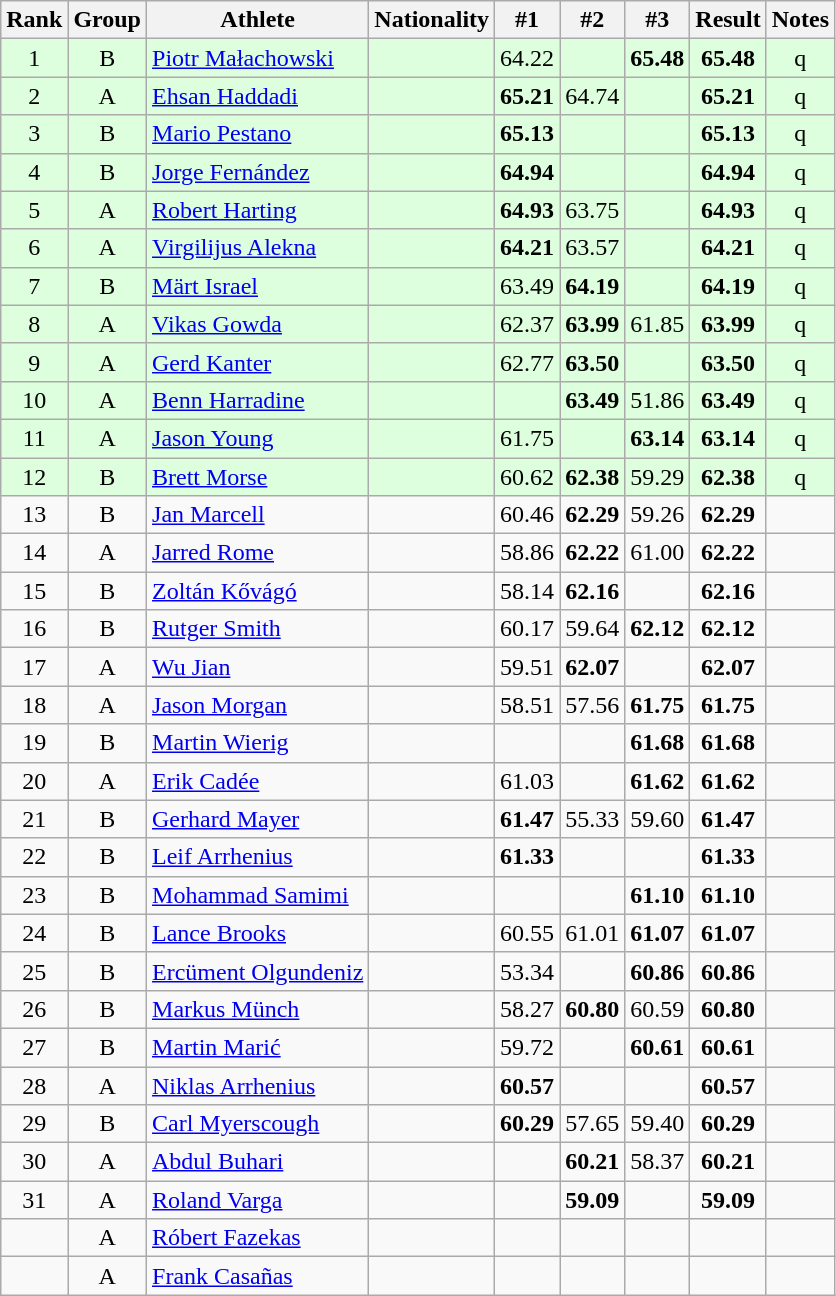<table class="wikitable sortable" style="text-align:center">
<tr>
<th>Rank</th>
<th>Group</th>
<th>Athlete</th>
<th>Nationality</th>
<th>#1</th>
<th>#2</th>
<th>#3</th>
<th>Result</th>
<th>Notes</th>
</tr>
<tr bgcolor=ddffdd>
<td>1</td>
<td>B</td>
<td align=left><a href='#'>Piotr Małachowski</a></td>
<td align=left></td>
<td>64.22</td>
<td></td>
<td><strong>65.48</strong></td>
<td><strong>65.48</strong></td>
<td>q</td>
</tr>
<tr bgcolor=ddffdd>
<td>2</td>
<td>A</td>
<td align=left><a href='#'>Ehsan Haddadi</a></td>
<td align=left></td>
<td><strong>65.21</strong></td>
<td>64.74</td>
<td></td>
<td><strong>65.21</strong></td>
<td>q</td>
</tr>
<tr bgcolor=ddffdd>
<td>3</td>
<td>B</td>
<td align=left><a href='#'>Mario Pestano</a></td>
<td align=left></td>
<td><strong>65.13</strong></td>
<td></td>
<td></td>
<td><strong>65.13</strong></td>
<td>q</td>
</tr>
<tr bgcolor=ddffdd>
<td>4</td>
<td>B</td>
<td align=left><a href='#'>Jorge Fernández</a></td>
<td align=left></td>
<td><strong>64.94</strong></td>
<td></td>
<td></td>
<td><strong>64.94</strong></td>
<td>q</td>
</tr>
<tr bgcolor=ddffdd>
<td>5</td>
<td>A</td>
<td align=left><a href='#'>Robert Harting</a></td>
<td align=left></td>
<td><strong>64.93</strong></td>
<td>63.75</td>
<td></td>
<td><strong>64.93</strong></td>
<td>q</td>
</tr>
<tr bgcolor=ddffdd>
<td>6</td>
<td>A</td>
<td align=left><a href='#'>Virgilijus Alekna</a></td>
<td align=left></td>
<td><strong>64.21</strong></td>
<td>63.57</td>
<td></td>
<td><strong>64.21</strong></td>
<td>q</td>
</tr>
<tr bgcolor=ddffdd>
<td>7</td>
<td>B</td>
<td align=left><a href='#'>Märt Israel</a></td>
<td align=left></td>
<td>63.49</td>
<td><strong>64.19</strong></td>
<td></td>
<td><strong>64.19</strong></td>
<td>q</td>
</tr>
<tr bgcolor=ddffdd>
<td>8</td>
<td>A</td>
<td align=left><a href='#'>Vikas Gowda</a></td>
<td align=left></td>
<td>62.37</td>
<td><strong>63.99</strong></td>
<td>61.85</td>
<td><strong>63.99</strong></td>
<td>q</td>
</tr>
<tr bgcolor=ddffdd>
<td>9</td>
<td>A</td>
<td align=left><a href='#'>Gerd Kanter</a></td>
<td align=left></td>
<td>62.77</td>
<td><strong>63.50</strong></td>
<td></td>
<td><strong>63.50</strong></td>
<td>q</td>
</tr>
<tr bgcolor=ddffdd>
<td>10</td>
<td>A</td>
<td align=left><a href='#'>Benn Harradine</a></td>
<td align=left></td>
<td></td>
<td><strong>63.49</strong></td>
<td>51.86</td>
<td><strong>63.49</strong></td>
<td>q</td>
</tr>
<tr bgcolor=ddffdd>
<td>11</td>
<td>A</td>
<td align=left><a href='#'>Jason Young</a></td>
<td align=left></td>
<td>61.75</td>
<td></td>
<td><strong>63.14</strong></td>
<td><strong>63.14</strong></td>
<td>q</td>
</tr>
<tr bgcolor=ddffdd>
<td>12</td>
<td>B</td>
<td align=left><a href='#'>Brett Morse</a></td>
<td align=left></td>
<td>60.62</td>
<td><strong>62.38</strong></td>
<td>59.29</td>
<td><strong>62.38</strong></td>
<td>q</td>
</tr>
<tr>
<td>13</td>
<td>B</td>
<td align=left><a href='#'>Jan Marcell</a></td>
<td align=left></td>
<td>60.46</td>
<td><strong>62.29</strong></td>
<td>59.26</td>
<td><strong>62.29</strong></td>
<td></td>
</tr>
<tr>
<td>14</td>
<td>A</td>
<td align=left><a href='#'>Jarred Rome</a></td>
<td align=left></td>
<td>58.86</td>
<td><strong>62.22</strong></td>
<td>61.00</td>
<td><strong>62.22</strong></td>
<td></td>
</tr>
<tr>
<td>15</td>
<td>B</td>
<td align=left><a href='#'>Zoltán Kővágó</a></td>
<td align=left></td>
<td>58.14</td>
<td><strong>62.16</strong></td>
<td></td>
<td><strong>62.16</strong></td>
<td></td>
</tr>
<tr>
<td>16</td>
<td>B</td>
<td align=left><a href='#'>Rutger Smith</a></td>
<td align=left></td>
<td>60.17</td>
<td>59.64</td>
<td><strong>62.12</strong></td>
<td><strong>62.12</strong></td>
<td></td>
</tr>
<tr>
<td>17</td>
<td>A</td>
<td align=left><a href='#'>Wu Jian</a></td>
<td align=left></td>
<td>59.51</td>
<td><strong>62.07</strong></td>
<td></td>
<td><strong>62.07</strong></td>
<td></td>
</tr>
<tr>
<td>18</td>
<td>A</td>
<td align=left><a href='#'>Jason Morgan</a></td>
<td align=left></td>
<td>58.51</td>
<td>57.56</td>
<td><strong>61.75</strong></td>
<td><strong>61.75</strong></td>
<td></td>
</tr>
<tr>
<td>19</td>
<td>B</td>
<td align=left><a href='#'>Martin Wierig</a></td>
<td align=left></td>
<td></td>
<td></td>
<td><strong>61.68</strong></td>
<td><strong>61.68</strong></td>
<td></td>
</tr>
<tr>
<td>20</td>
<td>A</td>
<td align=left><a href='#'>Erik Cadée</a></td>
<td align=left></td>
<td>61.03</td>
<td></td>
<td><strong>61.62</strong></td>
<td><strong>61.62</strong></td>
<td></td>
</tr>
<tr>
<td>21</td>
<td>B</td>
<td align=left><a href='#'>Gerhard Mayer</a></td>
<td align=left></td>
<td><strong>61.47</strong></td>
<td>55.33</td>
<td>59.60</td>
<td><strong>61.47</strong></td>
<td></td>
</tr>
<tr>
<td>22</td>
<td>B</td>
<td align=left><a href='#'>Leif Arrhenius</a></td>
<td align=left></td>
<td><strong>61.33</strong></td>
<td></td>
<td></td>
<td><strong>61.33</strong></td>
<td></td>
</tr>
<tr>
<td>23</td>
<td>B</td>
<td align=left><a href='#'>Mohammad Samimi</a></td>
<td align=left></td>
<td></td>
<td></td>
<td><strong>61.10</strong></td>
<td><strong>61.10</strong></td>
<td></td>
</tr>
<tr>
<td>24</td>
<td>B</td>
<td align=left><a href='#'>Lance Brooks</a></td>
<td align=left></td>
<td>60.55</td>
<td>61.01</td>
<td><strong>61.07</strong></td>
<td><strong>61.07</strong></td>
<td></td>
</tr>
<tr>
<td>25</td>
<td>B</td>
<td align=left><a href='#'>Ercüment Olgundeniz</a></td>
<td align=left></td>
<td>53.34</td>
<td></td>
<td><strong>60.86</strong></td>
<td><strong>60.86</strong></td>
<td></td>
</tr>
<tr>
<td>26</td>
<td>B</td>
<td align=left><a href='#'>Markus Münch</a></td>
<td align=left></td>
<td>58.27</td>
<td><strong>60.80</strong></td>
<td>60.59</td>
<td><strong>60.80</strong></td>
<td></td>
</tr>
<tr>
<td>27</td>
<td>B</td>
<td align=left><a href='#'>Martin Marić</a></td>
<td align=left></td>
<td>59.72</td>
<td></td>
<td><strong>60.61</strong></td>
<td><strong>60.61</strong></td>
<td></td>
</tr>
<tr>
<td>28</td>
<td>A</td>
<td align=left><a href='#'>Niklas Arrhenius</a></td>
<td align=left></td>
<td><strong>60.57</strong></td>
<td></td>
<td></td>
<td><strong>60.57</strong></td>
<td></td>
</tr>
<tr>
<td>29</td>
<td>B</td>
<td align=left><a href='#'>Carl Myerscough</a></td>
<td align=left></td>
<td><strong>60.29</strong></td>
<td>57.65</td>
<td>59.40</td>
<td><strong>60.29</strong></td>
<td></td>
</tr>
<tr>
<td>30</td>
<td>A</td>
<td align=left><a href='#'>Abdul Buhari</a></td>
<td align=left></td>
<td></td>
<td><strong>60.21</strong></td>
<td>58.37</td>
<td><strong>60.21</strong></td>
<td></td>
</tr>
<tr>
<td>31</td>
<td>A</td>
<td align=left><a href='#'>Roland Varga</a></td>
<td align=left></td>
<td></td>
<td><strong>59.09</strong></td>
<td></td>
<td><strong>59.09</strong></td>
<td></td>
</tr>
<tr>
<td></td>
<td>A</td>
<td align=left><a href='#'>Róbert Fazekas</a></td>
<td align=left></td>
<td></td>
<td></td>
<td></td>
<td><strong></strong></td>
<td></td>
</tr>
<tr>
<td></td>
<td>A</td>
<td align=left><a href='#'>Frank Casañas</a></td>
<td align=left></td>
<td></td>
<td></td>
<td></td>
<td><strong></strong></td>
<td></td>
</tr>
</table>
